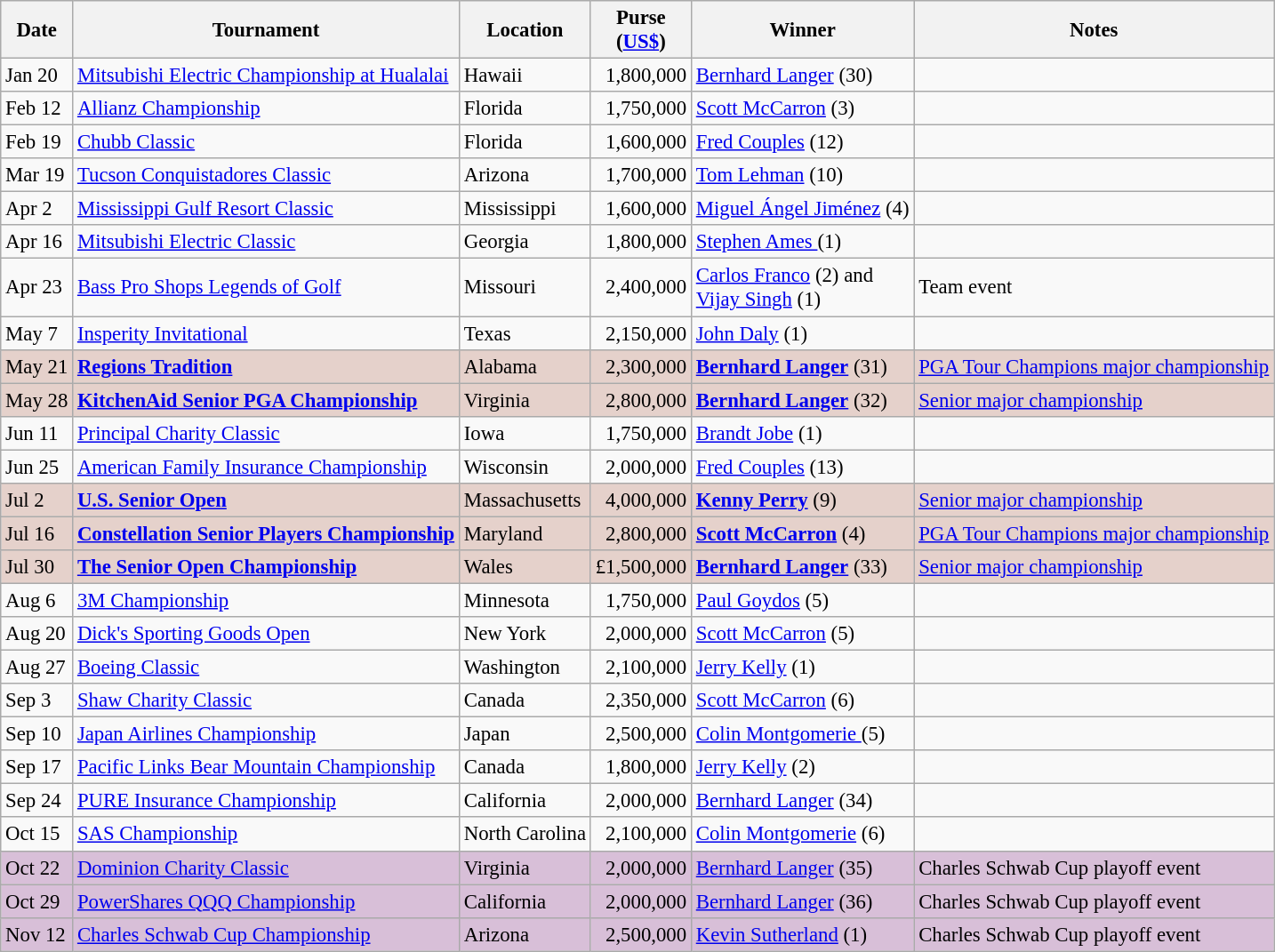<table class="wikitable" style="font-size:95%">
<tr>
<th>Date</th>
<th>Tournament</th>
<th>Location</th>
<th>Purse<br>(<a href='#'>US$</a>)</th>
<th>Winner</th>
<th>Notes</th>
</tr>
<tr>
<td>Jan 20</td>
<td><a href='#'>Mitsubishi Electric Championship at Hualalai</a></td>
<td>Hawaii</td>
<td align=right>1,800,000</td>
<td> <a href='#'>Bernhard Langer</a> (30)</td>
<td></td>
</tr>
<tr>
<td>Feb 12</td>
<td><a href='#'>Allianz Championship</a></td>
<td>Florida</td>
<td align=right>1,750,000</td>
<td> <a href='#'>Scott McCarron</a> (3)</td>
<td></td>
</tr>
<tr>
<td>Feb 19</td>
<td><a href='#'>Chubb Classic</a></td>
<td>Florida</td>
<td align=right>1,600,000</td>
<td> <a href='#'>Fred Couples</a> (12)</td>
<td></td>
</tr>
<tr>
<td>Mar 19</td>
<td><a href='#'>Tucson Conquistadores Classic</a></td>
<td>Arizona</td>
<td align=right>1,700,000</td>
<td> <a href='#'>Tom Lehman</a> (10)</td>
<td></td>
</tr>
<tr>
<td>Apr 2</td>
<td><a href='#'>Mississippi Gulf Resort Classic</a></td>
<td>Mississippi</td>
<td align=right>1,600,000</td>
<td> <a href='#'>Miguel Ángel Jiménez</a> (4)</td>
<td></td>
</tr>
<tr>
<td>Apr 16</td>
<td><a href='#'>Mitsubishi Electric Classic</a></td>
<td>Georgia</td>
<td align=right>1,800,000</td>
<td> <a href='#'>Stephen Ames </a> (1)</td>
<td></td>
</tr>
<tr>
<td>Apr 23</td>
<td><a href='#'>Bass Pro Shops Legends of Golf</a></td>
<td>Missouri</td>
<td align=right>2,400,000</td>
<td> <a href='#'>Carlos Franco</a> (2) and<br> <a href='#'>Vijay Singh</a> (1)</td>
<td>Team event</td>
</tr>
<tr>
<td>May 7</td>
<td><a href='#'>Insperity Invitational</a></td>
<td>Texas</td>
<td align=right>2,150,000</td>
<td> <a href='#'>John Daly</a> (1)</td>
<td></td>
</tr>
<tr style="background:#e5d1cb;">
<td>May 21</td>
<td><strong><a href='#'>Regions Tradition</a></strong></td>
<td>Alabama</td>
<td align=right>2,300,000</td>
<td> <strong><a href='#'>Bernhard Langer</a></strong> (31)</td>
<td><a href='#'>PGA Tour Champions major championship</a></td>
</tr>
<tr style="background:#e5d1cb;">
<td>May 28</td>
<td><strong><a href='#'>KitchenAid Senior PGA Championship</a></strong></td>
<td>Virginia</td>
<td align=right>2,800,000</td>
<td> <strong><a href='#'>Bernhard Langer</a></strong> (32)</td>
<td><a href='#'>Senior major championship</a></td>
</tr>
<tr>
<td>Jun 11</td>
<td><a href='#'>Principal Charity Classic</a></td>
<td>Iowa</td>
<td align=right>1,750,000</td>
<td> <a href='#'>Brandt Jobe</a> (1)</td>
<td></td>
</tr>
<tr>
<td>Jun 25</td>
<td><a href='#'>American Family Insurance Championship</a></td>
<td>Wisconsin</td>
<td align=right>2,000,000</td>
<td> <a href='#'>Fred Couples</a> (13)</td>
<td></td>
</tr>
<tr style="background:#e5d1cb;">
<td>Jul 2</td>
<td><strong><a href='#'>U.S. Senior Open</a></strong></td>
<td>Massachusetts</td>
<td align=right>4,000,000</td>
<td> <strong><a href='#'>Kenny Perry</a></strong> (9)</td>
<td><a href='#'>Senior major championship</a></td>
</tr>
<tr style="background:#e5d1cb;">
<td>Jul 16</td>
<td><strong><a href='#'>Constellation Senior Players Championship</a></strong></td>
<td>Maryland</td>
<td align=right>2,800,000</td>
<td> <strong><a href='#'>Scott McCarron</a></strong> (4)</td>
<td><a href='#'>PGA Tour Champions major championship</a></td>
</tr>
<tr style="background:#e5d1cb;">
<td>Jul 30</td>
<td><strong><a href='#'>The Senior Open Championship</a></strong></td>
<td>Wales</td>
<td align=right>£1,500,000</td>
<td> <strong><a href='#'>Bernhard Langer</a></strong> (33)</td>
<td><a href='#'>Senior major championship</a></td>
</tr>
<tr>
<td>Aug 6</td>
<td><a href='#'>3M Championship</a></td>
<td>Minnesota</td>
<td align=right>1,750,000</td>
<td> <a href='#'>Paul Goydos</a> (5)</td>
<td></td>
</tr>
<tr>
<td>Aug 20</td>
<td><a href='#'>Dick's Sporting Goods Open</a></td>
<td>New York</td>
<td align=right>2,000,000</td>
<td> <a href='#'>Scott McCarron</a> (5)</td>
<td></td>
</tr>
<tr>
<td>Aug 27</td>
<td><a href='#'>Boeing Classic</a></td>
<td>Washington</td>
<td align=right>2,100,000</td>
<td> <a href='#'>Jerry Kelly</a> (1)</td>
<td></td>
</tr>
<tr>
<td>Sep 3</td>
<td><a href='#'>Shaw Charity Classic</a></td>
<td>Canada</td>
<td align=right>2,350,000</td>
<td> <a href='#'>Scott McCarron</a> (6)</td>
<td></td>
</tr>
<tr>
<td>Sep 10</td>
<td><a href='#'>Japan Airlines Championship</a></td>
<td>Japan</td>
<td align=right>2,500,000</td>
<td> <a href='#'>Colin Montgomerie </a> (5)</td>
<td></td>
</tr>
<tr>
<td>Sep 17</td>
<td><a href='#'>Pacific Links Bear Mountain Championship</a></td>
<td>Canada</td>
<td align=right>1,800,000</td>
<td> <a href='#'>Jerry Kelly</a> (2)</td>
<td></td>
</tr>
<tr>
<td>Sep 24</td>
<td><a href='#'>PURE Insurance Championship</a></td>
<td>California</td>
<td align=right>2,000,000</td>
<td> <a href='#'>Bernhard Langer</a> (34)</td>
<td></td>
</tr>
<tr>
<td>Oct 15</td>
<td><a href='#'>SAS Championship</a></td>
<td>North Carolina</td>
<td align=right>2,100,000</td>
<td> <a href='#'>Colin Montgomerie</a> (6)</td>
<td></td>
</tr>
<tr style="background:thistle;">
<td>Oct 22</td>
<td><a href='#'>Dominion Charity Classic</a></td>
<td>Virginia</td>
<td align=right>2,000,000</td>
<td> <a href='#'>Bernhard Langer</a> (35)</td>
<td>Charles Schwab Cup playoff event</td>
</tr>
<tr style="background:thistle;">
<td>Oct 29</td>
<td><a href='#'>PowerShares QQQ Championship</a></td>
<td>California</td>
<td align=right>2,000,000</td>
<td> <a href='#'>Bernhard Langer</a> (36)</td>
<td>Charles Schwab Cup playoff event</td>
</tr>
<tr style="background:thistle;">
<td>Nov 12</td>
<td><a href='#'>Charles Schwab Cup Championship</a></td>
<td>Arizona</td>
<td align=right>2,500,000</td>
<td> <a href='#'>Kevin Sutherland</a> (1)</td>
<td>Charles Schwab Cup playoff event</td>
</tr>
</table>
